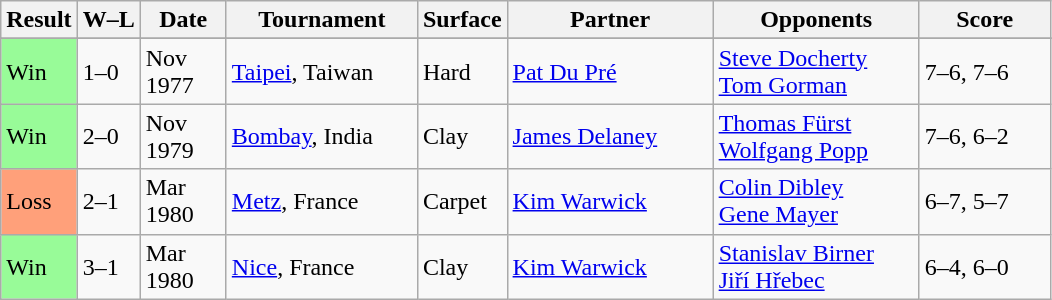<table class="sortable wikitable">
<tr>
<th>Result</th>
<th class="unsortable">W–L</th>
<th style="width:50px">Date</th>
<th style="width:120px">Tournament</th>
<th style="width:50px">Surface</th>
<th style="width:130px">Partner</th>
<th style="width:130px">Opponents</th>
<th style="width:80px" class="unsortable">Score</th>
</tr>
<tr>
</tr>
<tr>
<td style="background:#98fb98;">Win</td>
<td>1–0</td>
<td>Nov 1977</td>
<td><a href='#'>Taipei</a>, Taiwan</td>
<td>Hard</td>
<td> <a href='#'>Pat Du Pré</a></td>
<td> <a href='#'>Steve Docherty</a> <br>  <a href='#'>Tom Gorman</a></td>
<td>7–6, 7–6</td>
</tr>
<tr>
<td style="background:#98fb98;">Win</td>
<td>2–0</td>
<td>Nov 1979</td>
<td><a href='#'>Bombay</a>, India</td>
<td>Clay</td>
<td> <a href='#'>James Delaney</a></td>
<td> <a href='#'>Thomas Fürst</a> <br>  <a href='#'>Wolfgang Popp</a></td>
<td>7–6, 6–2</td>
</tr>
<tr>
<td style="background:#ffa07a;">Loss</td>
<td>2–1</td>
<td>Mar 1980</td>
<td><a href='#'>Metz</a>, France</td>
<td>Carpet</td>
<td> <a href='#'>Kim Warwick</a></td>
<td> <a href='#'>Colin Dibley</a> <br>  <a href='#'>Gene Mayer</a></td>
<td>6–7, 5–7</td>
</tr>
<tr>
<td style="background:#98fb98;">Win</td>
<td>3–1</td>
<td>Mar 1980</td>
<td><a href='#'>Nice</a>, France</td>
<td>Clay</td>
<td> <a href='#'>Kim Warwick</a></td>
<td> <a href='#'>Stanislav Birner</a> <br>  <a href='#'>Jiří Hřebec</a></td>
<td>6–4, 6–0</td>
</tr>
</table>
